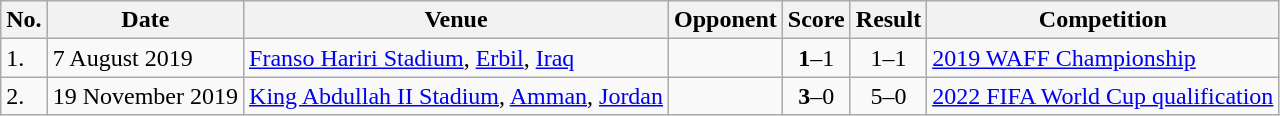<table class="wikitable" style="font-size:100%;">
<tr>
<th>No.</th>
<th>Date</th>
<th>Venue</th>
<th>Opponent</th>
<th>Score</th>
<th>Result</th>
<th>Competition</th>
</tr>
<tr>
<td>1.</td>
<td>7 August 2019</td>
<td><a href='#'>Franso Hariri Stadium</a>, <a href='#'>Erbil</a>, <a href='#'>Iraq</a></td>
<td></td>
<td align=center><strong>1</strong>–1</td>
<td align=center>1–1</td>
<td><a href='#'>2019 WAFF Championship</a></td>
</tr>
<tr>
<td>2.</td>
<td>19 November 2019</td>
<td><a href='#'>King Abdullah II Stadium</a>, <a href='#'>Amman</a>, <a href='#'>Jordan</a></td>
<td></td>
<td align=center><strong>3</strong>–0</td>
<td align=center>5–0</td>
<td><a href='#'>2022 FIFA World Cup qualification</a></td>
</tr>
</table>
